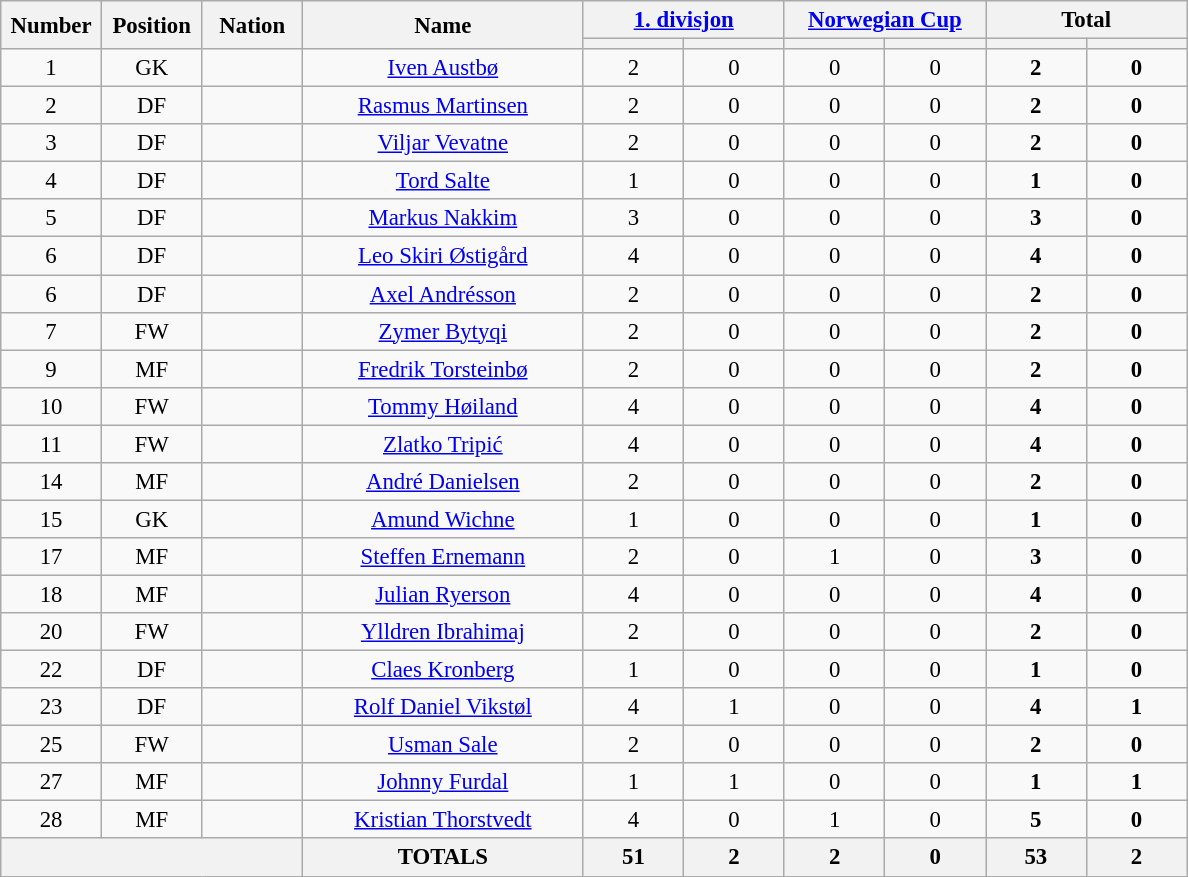<table class="wikitable" style="font-size: 95%; text-align: center;">
<tr>
<th rowspan="2" style="width:60px;"><strong>Number</strong></th>
<th rowspan="2" style="width:60px;"><strong>Position</strong></th>
<th rowspan="2" style="width:60px;"><strong>Nation</strong></th>
<th rowspan="2" style="width:180px;"><strong>Name</strong></th>
<th colspan="2" style="width:120px;"><strong><a href='#'>1. divisjon</a></strong></th>
<th colspan="2" style="width:120px;"><strong><a href='#'>Norwegian Cup</a></strong></th>
<th colspan="2" style="width:120px;"><strong>Total</strong></th>
</tr>
<tr>
<th style="width:60px;"></th>
<th style="width:60px;"></th>
<th style="width:60px;"></th>
<th style="width:60px;"></th>
<th style="width:60px;"></th>
<th style="width:60px;"></th>
</tr>
<tr>
<td>1</td>
<td>GK</td>
<td></td>
<td><a href='#'>Iven Austbø</a></td>
<td>2</td>
<td>0</td>
<td>0</td>
<td>0</td>
<td><strong>2</strong></td>
<td><strong>0</strong></td>
</tr>
<tr>
<td>2</td>
<td>DF</td>
<td></td>
<td><a href='#'>Rasmus Martinsen</a></td>
<td>2</td>
<td>0</td>
<td>0</td>
<td>0</td>
<td><strong>2</strong></td>
<td><strong>0</strong></td>
</tr>
<tr>
<td>3</td>
<td>DF</td>
<td></td>
<td><a href='#'>Viljar Vevatne</a></td>
<td>2</td>
<td>0</td>
<td>0</td>
<td>0</td>
<td><strong>2</strong></td>
<td><strong>0</strong></td>
</tr>
<tr>
<td>4</td>
<td>DF</td>
<td></td>
<td><a href='#'>Tord Salte</a></td>
<td>1</td>
<td>0</td>
<td>0</td>
<td>0</td>
<td><strong>1</strong></td>
<td><strong>0</strong></td>
</tr>
<tr>
<td>5</td>
<td>DF</td>
<td></td>
<td><a href='#'>Markus Nakkim</a></td>
<td>3</td>
<td>0</td>
<td>0</td>
<td>0</td>
<td><strong>3</strong></td>
<td><strong>0</strong></td>
</tr>
<tr>
<td>6</td>
<td>DF</td>
<td></td>
<td><a href='#'>Leo Skiri Østigård</a></td>
<td>4</td>
<td>0</td>
<td>0</td>
<td>0</td>
<td><strong>4</strong></td>
<td><strong>0</strong></td>
</tr>
<tr>
<td>6</td>
<td>DF</td>
<td></td>
<td><a href='#'>Axel Andrésson</a></td>
<td>2</td>
<td>0</td>
<td>0</td>
<td>0</td>
<td><strong>2</strong></td>
<td><strong>0</strong></td>
</tr>
<tr>
<td>7</td>
<td>FW</td>
<td></td>
<td><a href='#'>Zymer Bytyqi</a></td>
<td>2</td>
<td>0</td>
<td>0</td>
<td>0</td>
<td><strong>2</strong></td>
<td><strong>0</strong></td>
</tr>
<tr>
<td>9</td>
<td>MF</td>
<td></td>
<td><a href='#'>Fredrik Torsteinbø</a></td>
<td>2</td>
<td>0</td>
<td>0</td>
<td>0</td>
<td><strong>2</strong></td>
<td><strong>0</strong></td>
</tr>
<tr>
<td>10</td>
<td>FW</td>
<td></td>
<td><a href='#'>Tommy Høiland</a></td>
<td>4</td>
<td>0</td>
<td>0</td>
<td>0</td>
<td><strong>4</strong></td>
<td><strong>0</strong></td>
</tr>
<tr>
<td>11</td>
<td>FW</td>
<td></td>
<td><a href='#'>Zlatko Tripić</a></td>
<td>4</td>
<td>0</td>
<td>0</td>
<td>0</td>
<td><strong>4</strong></td>
<td><strong>0</strong></td>
</tr>
<tr>
<td>14</td>
<td>MF</td>
<td></td>
<td><a href='#'>André Danielsen</a></td>
<td>2</td>
<td>0</td>
<td>0</td>
<td>0</td>
<td><strong>2</strong></td>
<td><strong>0</strong></td>
</tr>
<tr>
<td>15</td>
<td>GK</td>
<td></td>
<td><a href='#'>Amund Wichne</a></td>
<td>1</td>
<td>0</td>
<td>0</td>
<td>0</td>
<td><strong>1</strong></td>
<td><strong>0</strong></td>
</tr>
<tr>
<td>17</td>
<td>MF</td>
<td></td>
<td><a href='#'>Steffen Ernemann</a></td>
<td>2</td>
<td>0</td>
<td>1</td>
<td>0</td>
<td><strong>3</strong></td>
<td><strong>0</strong></td>
</tr>
<tr>
<td>18</td>
<td>MF</td>
<td></td>
<td><a href='#'>Julian Ryerson</a></td>
<td>4</td>
<td>0</td>
<td>0</td>
<td>0</td>
<td><strong>4</strong></td>
<td><strong>0</strong></td>
</tr>
<tr>
<td>20</td>
<td>FW</td>
<td></td>
<td><a href='#'>Ylldren Ibrahimaj</a></td>
<td>2</td>
<td>0</td>
<td>0</td>
<td>0</td>
<td><strong>2</strong></td>
<td><strong>0</strong></td>
</tr>
<tr>
<td>22</td>
<td>DF</td>
<td></td>
<td><a href='#'>Claes Kronberg</a></td>
<td>1</td>
<td>0</td>
<td>0</td>
<td>0</td>
<td><strong>1</strong></td>
<td><strong>0</strong></td>
</tr>
<tr>
<td>23</td>
<td>DF</td>
<td></td>
<td><a href='#'>Rolf Daniel Vikstøl</a></td>
<td>4</td>
<td>1</td>
<td>0</td>
<td>0</td>
<td><strong>4</strong></td>
<td><strong>1</strong></td>
</tr>
<tr>
<td>25</td>
<td>FW</td>
<td></td>
<td><a href='#'>Usman Sale</a></td>
<td>2</td>
<td>0</td>
<td>0</td>
<td>0</td>
<td><strong>2</strong></td>
<td><strong>0</strong></td>
</tr>
<tr>
<td>27</td>
<td>MF</td>
<td></td>
<td><a href='#'>Johnny Furdal</a></td>
<td>1</td>
<td>1</td>
<td>0</td>
<td>0</td>
<td><strong>1</strong></td>
<td><strong>1</strong></td>
</tr>
<tr>
<td>28</td>
<td>MF</td>
<td></td>
<td><a href='#'>Kristian Thorstvedt</a></td>
<td>4</td>
<td>0</td>
<td>1</td>
<td>0</td>
<td><strong>5</strong></td>
<td><strong>0</strong></td>
</tr>
<tr>
<th colspan="3"></th>
<th><strong>TOTALS</strong></th>
<th><strong>51</strong></th>
<th><strong>2</strong></th>
<th><strong>2</strong></th>
<th><strong>0</strong></th>
<th><strong>53</strong></th>
<th><strong>2</strong></th>
</tr>
</table>
